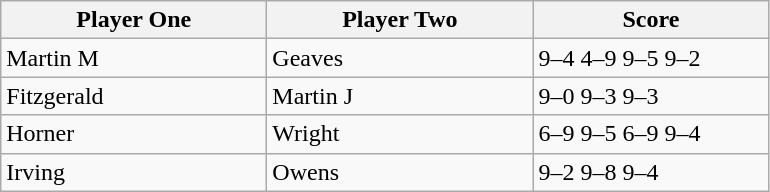<table class="wikitable">
<tr>
<th width=170>Player One</th>
<th width=170>Player Two</th>
<th width=150>Score</th>
</tr>
<tr>
<td> Martin M</td>
<td> Geaves</td>
<td>9–4 4–9 9–5 9–2</td>
</tr>
<tr>
<td> Fitzgerald</td>
<td> Martin J</td>
<td>9–0 9–3 9–3</td>
</tr>
<tr>
<td> Horner</td>
<td> Wright</td>
<td>6–9 9–5 6–9 9–4</td>
</tr>
<tr>
<td> Irving</td>
<td> Owens</td>
<td>9–2 9–8 9–4</td>
</tr>
</table>
